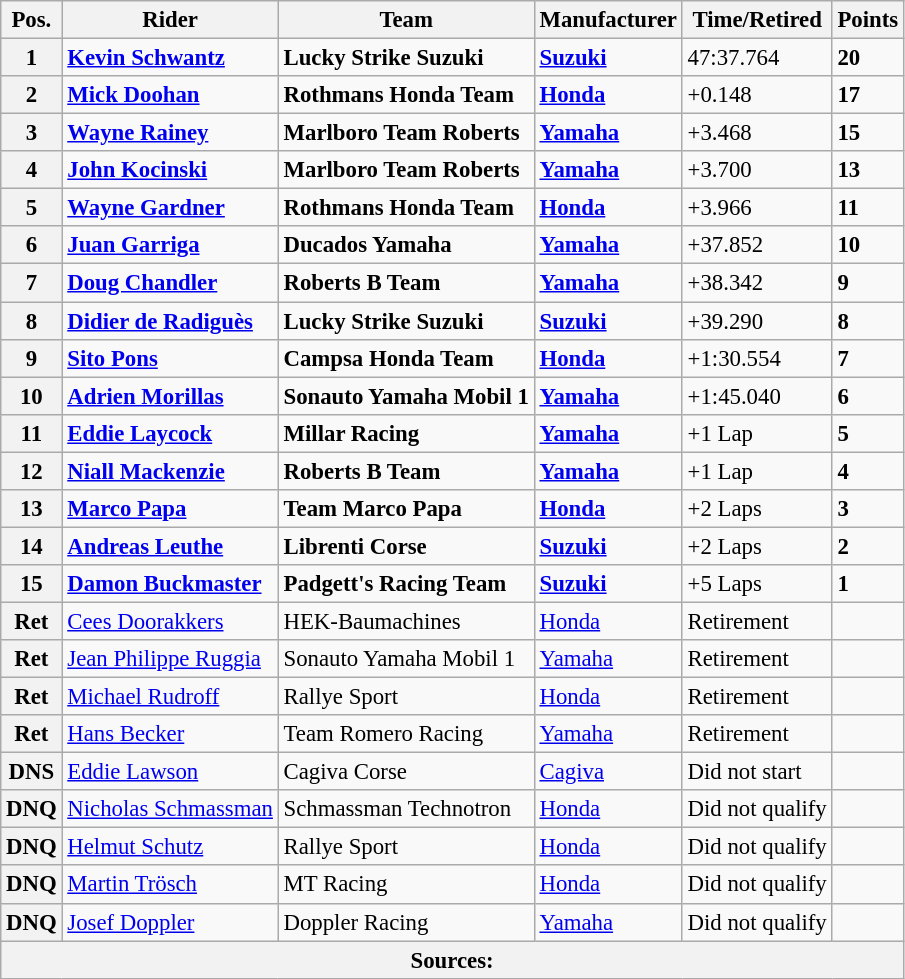<table class="wikitable" style="font-size: 95%;">
<tr>
<th>Pos.</th>
<th>Rider</th>
<th>Team</th>
<th>Manufacturer</th>
<th>Time/Retired</th>
<th>Points</th>
</tr>
<tr>
<th>1</th>
<td> <strong><a href='#'>Kevin Schwantz</a></strong></td>
<td><strong>Lucky Strike Suzuki</strong></td>
<td><strong><a href='#'>Suzuki</a></strong></td>
<td>47:37.764</td>
<td><strong>20</strong></td>
</tr>
<tr>
<th>2</th>
<td> <strong><a href='#'>Mick Doohan</a></strong></td>
<td><strong>Rothmans Honda Team</strong></td>
<td><strong><a href='#'>Honda</a></strong></td>
<td>+0.148</td>
<td><strong>17</strong></td>
</tr>
<tr>
<th>3</th>
<td> <strong><a href='#'>Wayne Rainey</a></strong></td>
<td><strong>Marlboro Team Roberts</strong></td>
<td><strong><a href='#'>Yamaha</a></strong></td>
<td>+3.468</td>
<td><strong>15</strong></td>
</tr>
<tr>
<th>4</th>
<td> <strong><a href='#'>John Kocinski</a></strong></td>
<td><strong>Marlboro Team Roberts</strong></td>
<td><strong><a href='#'>Yamaha</a></strong></td>
<td>+3.700</td>
<td><strong>13</strong></td>
</tr>
<tr>
<th>5</th>
<td> <strong><a href='#'>Wayne Gardner</a></strong></td>
<td><strong>Rothmans Honda Team</strong></td>
<td><strong><a href='#'>Honda</a></strong></td>
<td>+3.966</td>
<td><strong>11</strong></td>
</tr>
<tr>
<th>6</th>
<td> <strong><a href='#'>Juan Garriga</a></strong></td>
<td><strong>Ducados Yamaha</strong></td>
<td><strong><a href='#'>Yamaha</a></strong></td>
<td>+37.852</td>
<td><strong>10</strong></td>
</tr>
<tr>
<th>7</th>
<td> <strong><a href='#'>Doug Chandler</a></strong></td>
<td><strong>Roberts B Team</strong></td>
<td><strong><a href='#'>Yamaha</a></strong></td>
<td>+38.342</td>
<td><strong>9</strong></td>
</tr>
<tr>
<th>8</th>
<td> <strong><a href='#'>Didier de Radiguès</a></strong></td>
<td><strong>Lucky Strike Suzuki</strong></td>
<td><strong><a href='#'>Suzuki</a></strong></td>
<td>+39.290</td>
<td><strong>8</strong></td>
</tr>
<tr>
<th>9</th>
<td> <strong><a href='#'>Sito Pons</a></strong></td>
<td><strong>Campsa Honda Team</strong></td>
<td><strong><a href='#'>Honda</a></strong></td>
<td>+1:30.554</td>
<td><strong>7</strong></td>
</tr>
<tr>
<th>10</th>
<td> <strong><a href='#'>Adrien Morillas</a></strong></td>
<td><strong>Sonauto Yamaha Mobil 1</strong></td>
<td><strong><a href='#'>Yamaha</a></strong></td>
<td>+1:45.040</td>
<td><strong>6</strong></td>
</tr>
<tr>
<th>11</th>
<td> <strong><a href='#'>Eddie Laycock</a></strong></td>
<td><strong>Millar Racing</strong></td>
<td><strong><a href='#'>Yamaha</a></strong></td>
<td>+1 Lap</td>
<td><strong>5</strong></td>
</tr>
<tr>
<th>12</th>
<td> <strong><a href='#'>Niall Mackenzie</a></strong></td>
<td><strong>Roberts B Team</strong></td>
<td><strong><a href='#'>Yamaha</a></strong></td>
<td>+1 Lap</td>
<td><strong>4</strong></td>
</tr>
<tr>
<th>13</th>
<td> <strong><a href='#'>Marco Papa</a></strong></td>
<td><strong>Team Marco Papa</strong></td>
<td><strong><a href='#'>Honda</a></strong></td>
<td>+2 Laps</td>
<td><strong>3</strong></td>
</tr>
<tr>
<th>14</th>
<td> <strong><a href='#'>Andreas Leuthe</a></strong></td>
<td><strong>Librenti Corse</strong></td>
<td><strong><a href='#'>Suzuki</a></strong></td>
<td>+2 Laps</td>
<td><strong>2</strong></td>
</tr>
<tr>
<th>15</th>
<td> <strong><a href='#'>Damon Buckmaster</a></strong></td>
<td><strong>Padgett's Racing Team</strong></td>
<td><strong><a href='#'>Suzuki</a></strong></td>
<td>+5 Laps</td>
<td><strong>1</strong></td>
</tr>
<tr>
<th>Ret</th>
<td> <a href='#'>Cees Doorakkers</a></td>
<td>HEK-Baumachines</td>
<td><a href='#'>Honda</a></td>
<td>Retirement</td>
<td></td>
</tr>
<tr>
<th>Ret</th>
<td> <a href='#'>Jean Philippe Ruggia</a></td>
<td>Sonauto Yamaha Mobil 1</td>
<td><a href='#'>Yamaha</a></td>
<td>Retirement</td>
<td></td>
</tr>
<tr>
<th>Ret</th>
<td> <a href='#'>Michael Rudroff</a></td>
<td>Rallye Sport</td>
<td><a href='#'>Honda</a></td>
<td>Retirement</td>
<td></td>
</tr>
<tr>
<th>Ret</th>
<td> <a href='#'>Hans Becker</a></td>
<td>Team Romero Racing</td>
<td><a href='#'>Yamaha</a></td>
<td>Retirement</td>
<td></td>
</tr>
<tr>
<th>DNS</th>
<td> <a href='#'>Eddie Lawson</a></td>
<td>Cagiva Corse</td>
<td><a href='#'>Cagiva</a></td>
<td>Did not start</td>
<td></td>
</tr>
<tr>
<th>DNQ</th>
<td> <a href='#'>Nicholas Schmassman</a></td>
<td>Schmassman Technotron</td>
<td><a href='#'>Honda</a></td>
<td>Did not qualify</td>
<td></td>
</tr>
<tr>
<th>DNQ</th>
<td> <a href='#'>Helmut Schutz</a></td>
<td>Rallye Sport</td>
<td><a href='#'>Honda</a></td>
<td>Did not qualify</td>
<td></td>
</tr>
<tr>
<th>DNQ</th>
<td> <a href='#'>Martin Trösch</a></td>
<td>MT Racing</td>
<td><a href='#'>Honda</a></td>
<td>Did not qualify</td>
<td></td>
</tr>
<tr>
<th>DNQ</th>
<td> <a href='#'>Josef Doppler</a></td>
<td>Doppler Racing</td>
<td><a href='#'>Yamaha</a></td>
<td>Did not qualify</td>
<td></td>
</tr>
<tr>
<th colspan=8>Sources: </th>
</tr>
</table>
